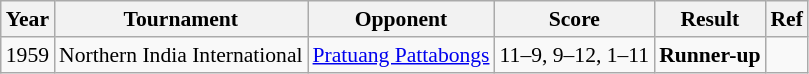<table class="sortable wikitable" style="font-size: 90%">
<tr>
<th>Year</th>
<th>Tournament</th>
<th>Opponent</th>
<th>Score</th>
<th>Result</th>
<th>Ref</th>
</tr>
<tr>
<td align="center">1959</td>
<td align="left">Northern India International</td>
<td align="left"> <a href='#'>Pratuang Pattabongs</a></td>
<td align="left">11–9, 9–12, 1–11</td>
<td align="left"> <strong>Runner-up</strong></td>
<td align="center"></td>
</tr>
</table>
